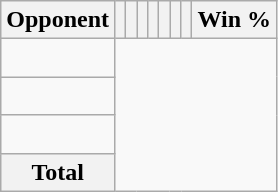<table class="wikitable sortable collapsible collapsed" style="text-align: center;">
<tr>
<th>Opponent</th>
<th></th>
<th></th>
<th></th>
<th></th>
<th></th>
<th></th>
<th></th>
<th>Win %</th>
</tr>
<tr>
<td align="left"><br></td>
</tr>
<tr>
<td align="left"><br></td>
</tr>
<tr>
<td align="left"><br></td>
</tr>
<tr class="sortbottom">
<th>Total<br></th>
</tr>
</table>
